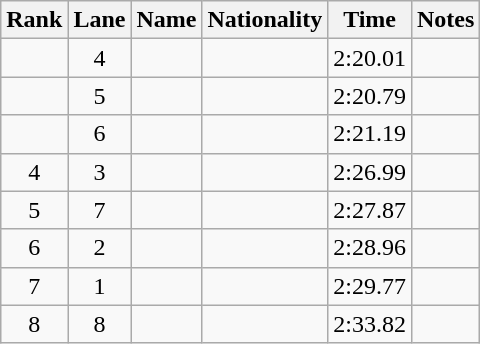<table class="wikitable sortable" style="text-align:center">
<tr>
<th>Rank</th>
<th>Lane</th>
<th>Name</th>
<th>Nationality</th>
<th>Time</th>
<th>Notes</th>
</tr>
<tr>
<td></td>
<td>4</td>
<td align=left></td>
<td align=left></td>
<td>2:20.01</td>
<td><strong></strong></td>
</tr>
<tr>
<td></td>
<td>5</td>
<td align=left></td>
<td align=left></td>
<td>2:20.79</td>
<td></td>
</tr>
<tr>
<td></td>
<td>6</td>
<td align=left></td>
<td align=left></td>
<td>2:21.19</td>
<td></td>
</tr>
<tr>
<td>4</td>
<td>3</td>
<td align=left></td>
<td align=left></td>
<td>2:26.99</td>
<td></td>
</tr>
<tr>
<td>5</td>
<td>7</td>
<td align=left></td>
<td align=left></td>
<td>2:27.87</td>
<td></td>
</tr>
<tr>
<td>6</td>
<td>2</td>
<td align=left></td>
<td align=left></td>
<td>2:28.96</td>
<td></td>
</tr>
<tr>
<td>7</td>
<td>1</td>
<td align=left></td>
<td align=left></td>
<td>2:29.77</td>
<td></td>
</tr>
<tr>
<td>8</td>
<td>8</td>
<td align=left></td>
<td align=left></td>
<td>2:33.82</td>
<td></td>
</tr>
</table>
